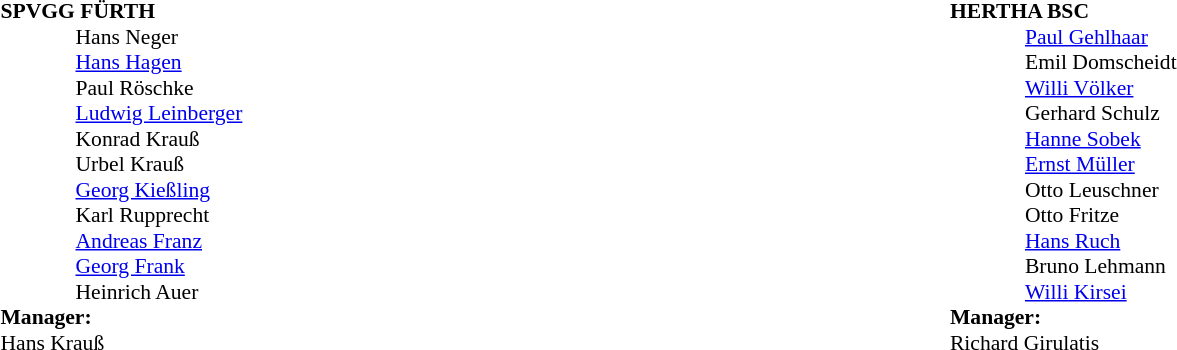<table width="100%">
<tr>
<td valign="top" width="50%"><br><table style="font-size: 90%" cellspacing="0" cellpadding="0">
<tr>
<td colspan="4"><strong>SPVGG FÜRTH</strong></td>
</tr>
<tr>
<th width="25"></th>
<th width="25"></th>
</tr>
<tr>
<td></td>
<td><strong></strong></td>
<td> Hans Neger</td>
</tr>
<tr>
<td></td>
<td><strong></strong></td>
<td> <a href='#'>Hans Hagen</a></td>
</tr>
<tr>
<td></td>
<td><strong></strong></td>
<td> Paul Röschke</td>
</tr>
<tr>
<td></td>
<td><strong></strong></td>
<td> <a href='#'>Ludwig Leinberger</a></td>
</tr>
<tr>
<td></td>
<td><strong></strong></td>
<td> Konrad Krauß</td>
</tr>
<tr>
<td></td>
<td><strong></strong></td>
<td> Urbel Krauß</td>
</tr>
<tr>
<td></td>
<td><strong></strong></td>
<td> <a href='#'>Georg Kießling</a></td>
</tr>
<tr>
<td></td>
<td><strong></strong></td>
<td> Karl Rupprecht</td>
</tr>
<tr>
<td></td>
<td><strong></strong></td>
<td> <a href='#'>Andreas Franz</a></td>
</tr>
<tr>
<td></td>
<td><strong></strong></td>
<td> <a href='#'>Georg Frank</a></td>
</tr>
<tr>
<td></td>
<td><strong></strong></td>
<td> Heinrich Auer</td>
</tr>
<tr>
<td colspan=4><strong>Manager:</strong></td>
</tr>
<tr>
<td colspan="4"> Hans Krauß</td>
</tr>
</table>
</td>
<td valign="top"></td>
<td valign="top" width="50%"><br><table style="font-size: 90%" cellspacing="0" cellpadding="0">
<tr>
<td colspan="4"><strong>HERTHA BSC</strong></td>
</tr>
<tr>
<th width="25"></th>
<th width="25"></th>
</tr>
<tr>
<td></td>
<td><strong></strong></td>
<td> <a href='#'>Paul Gehlhaar</a></td>
</tr>
<tr>
<td></td>
<td><strong></strong></td>
<td> Emil Domscheidt</td>
</tr>
<tr>
<td></td>
<td><strong></strong></td>
<td> <a href='#'>Willi Völker</a></td>
</tr>
<tr>
<td></td>
<td><strong></strong></td>
<td> Gerhard Schulz</td>
</tr>
<tr>
<td></td>
<td><strong></strong></td>
<td> <a href='#'>Hanne Sobek</a></td>
</tr>
<tr>
<td></td>
<td><strong></strong></td>
<td> <a href='#'>Ernst Müller</a></td>
</tr>
<tr>
<td></td>
<td><strong></strong></td>
<td> Otto Leuschner</td>
</tr>
<tr>
<td></td>
<td><strong></strong></td>
<td> Otto Fritze</td>
</tr>
<tr>
<td></td>
<td><strong></strong></td>
<td> <a href='#'>Hans Ruch</a></td>
</tr>
<tr>
<td></td>
<td><strong></strong></td>
<td> Bruno Lehmann</td>
</tr>
<tr>
<td></td>
<td><strong></strong></td>
<td> <a href='#'>Willi Kirsei</a></td>
</tr>
<tr>
<td colspan=4><strong>Manager:</strong></td>
</tr>
<tr>
<td colspan="4"> Richard Girulatis</td>
</tr>
</table>
</td>
</tr>
</table>
